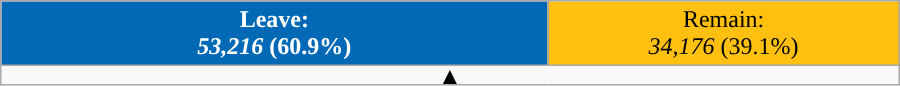<table class="wikitable sortable" style="width:600px; text-align:center;">
<tr>
<td style="width:60.9%; background:#0069b5; color:white;"><strong>Leave:</strong><br><strong><em>53,216</em></strong> <strong>(60.9%)</strong></td>
<td style="width:39.1%; background:#ffc010">Remain: <br> <em>34,176</em> (39.1%)</td>
</tr>
<tr>
<td colspan=4 style="text-align: center; line-height: 32.1%;"><strong>▲</strong></td>
</tr>
</table>
